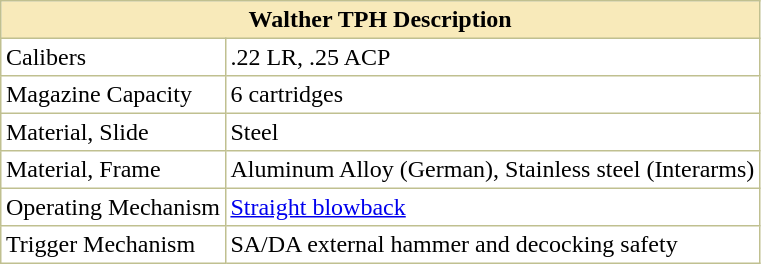<table border="1" cellspacing="0" cellpadding="3" style="margin: 0 0 0 0.5em; background: #FFFFFF; border-collapse: collapse; border-color: #C0C090;">
<tr>
<th align="center" cellspacing="3" style="border: 1px solid #C0C090; background-color: #F8EABA; margin-bottom: 3px;" colspan="3">Walther TPH Description</th>
</tr>
<tr>
<td>Calibers</td>
<td>.22 LR, .25 ACP</td>
</tr>
<tr>
<td>Magazine Capacity</td>
<td>6 cartridges</td>
</tr>
<tr>
<td>Material, Slide</td>
<td>Steel</td>
</tr>
<tr>
<td>Material, Frame</td>
<td>Aluminum Alloy (German), Stainless steel (Interarms)</td>
</tr>
<tr>
<td>Operating Mechanism</td>
<td><a href='#'>Straight blowback</a></td>
</tr>
<tr>
<td>Trigger Mechanism</td>
<td>SA/DA external hammer and decocking safety</td>
</tr>
</table>
